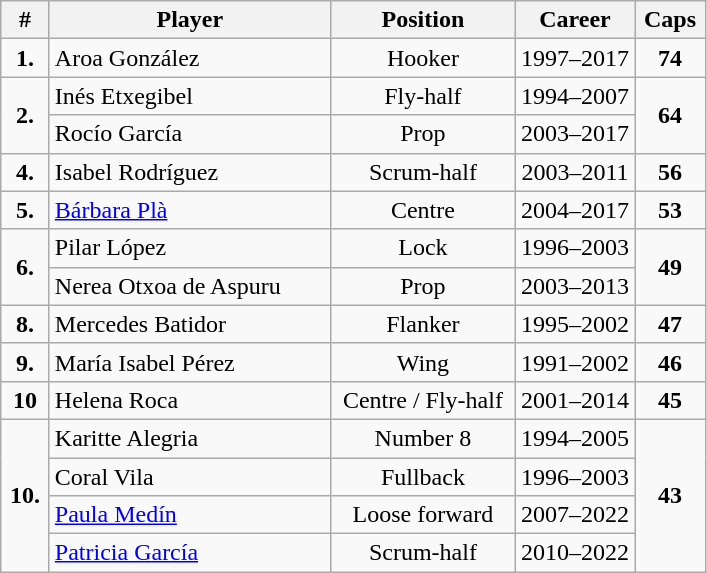<table class="wikitable" style="font-size:100%; text-align:center;">
<tr>
<th style="width:25px;">#</th>
<th style="width:180px;">Player</th>
<th style="width:116px;">Position</th>
<th>Career</th>
<th style="width:40px;">Caps</th>
</tr>
<tr>
<td><strong>1.</strong></td>
<td align=left> Aroa González</td>
<td>Hooker</td>
<td>1997–2017</td>
<td><strong>74</strong></td>
</tr>
<tr>
<td rowspan=2><strong>2.</strong></td>
<td align=left> Inés Etxegibel</td>
<td>Fly-half</td>
<td>1994–2007</td>
<td rowspan=2><strong>64</strong></td>
</tr>
<tr>
<td align=left> Rocío García</td>
<td>Prop</td>
<td>2003–2017</td>
</tr>
<tr>
<td><strong>4.</strong></td>
<td align=left> Isabel Rodríguez</td>
<td>Scrum-half</td>
<td>2003–2011</td>
<td><strong>56</strong></td>
</tr>
<tr>
<td><strong>5.</strong></td>
<td align=left> <a href='#'>Bárbara Plà</a></td>
<td>Centre</td>
<td>2004–2017</td>
<td><strong>53</strong></td>
</tr>
<tr>
<td rowspan=2><strong>6.</strong></td>
<td align=left> Pilar López</td>
<td>Lock</td>
<td>1996–2003</td>
<td rowspan=2><strong>49</strong></td>
</tr>
<tr>
<td align=left> Nerea Otxoa de Aspuru</td>
<td>Prop</td>
<td>2003–2013</td>
</tr>
<tr>
<td><strong>8.</strong></td>
<td align=left> Mercedes Batidor</td>
<td>Flanker</td>
<td>1995–2002</td>
<td><strong>47</strong></td>
</tr>
<tr>
<td><strong>9.</strong></td>
<td align=left> María Isabel Pérez</td>
<td>Wing</td>
<td>1991–2002</td>
<td><strong>46</strong></td>
</tr>
<tr>
<td><strong>10</strong></td>
<td align=left> Helena Roca</td>
<td>Centre / Fly-half</td>
<td>2001–2014</td>
<td><strong>45</strong></td>
</tr>
<tr>
<td rowspan=4><strong>10.</strong></td>
<td align=left> Karitte Alegria</td>
<td>Number 8</td>
<td>1994–2005</td>
<td rowspan=4><strong>43</strong></td>
</tr>
<tr>
<td align=left> Coral Vila</td>
<td>Fullback</td>
<td>1996–2003</td>
</tr>
<tr>
<td align=left> <a href='#'>Paula Medín</a></td>
<td>Loose forward</td>
<td>2007–2022</td>
</tr>
<tr>
<td align=left> <a href='#'>Patricia García</a></td>
<td>Scrum-half</td>
<td>2010–2022</td>
</tr>
</table>
